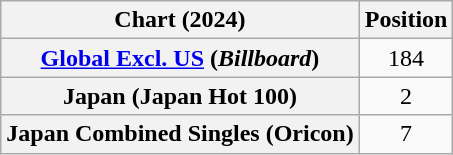<table class="wikitable sortable plainrowheaders" style="text-align:center">
<tr>
<th scope="col">Chart (2024)</th>
<th scope="col">Position</th>
</tr>
<tr>
<th scope="row"><a href='#'>Global Excl. US</a> (<em>Billboard</em>)</th>
<td>184</td>
</tr>
<tr>
<th scope="row">Japan (Japan Hot 100)</th>
<td>2</td>
</tr>
<tr>
<th scope="row">Japan Combined Singles (Oricon)</th>
<td>7</td>
</tr>
</table>
